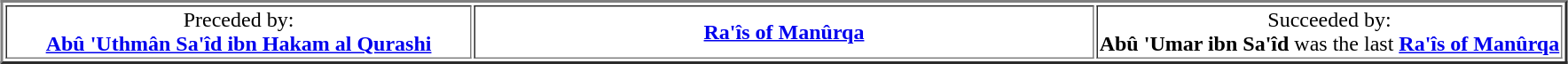<table border=2 align="center">
<tr>
<td width="30%" align="center">Preceded by:<br><strong><a href='#'>Abû 'Uthmân Sa'îd ibn Hakam al Qurashi</a></strong></td>
<td width="40%" align="center"><strong><a href='#'>Ra'îs of Manûrqa</a></strong></td>
<td width="30%" align="center">Succeeded by:<br><strong>Abû 'Umar ibn Sa'îd</strong> was the last <strong><a href='#'>Ra'îs of Manûrqa</a></strong></td>
</tr>
</table>
